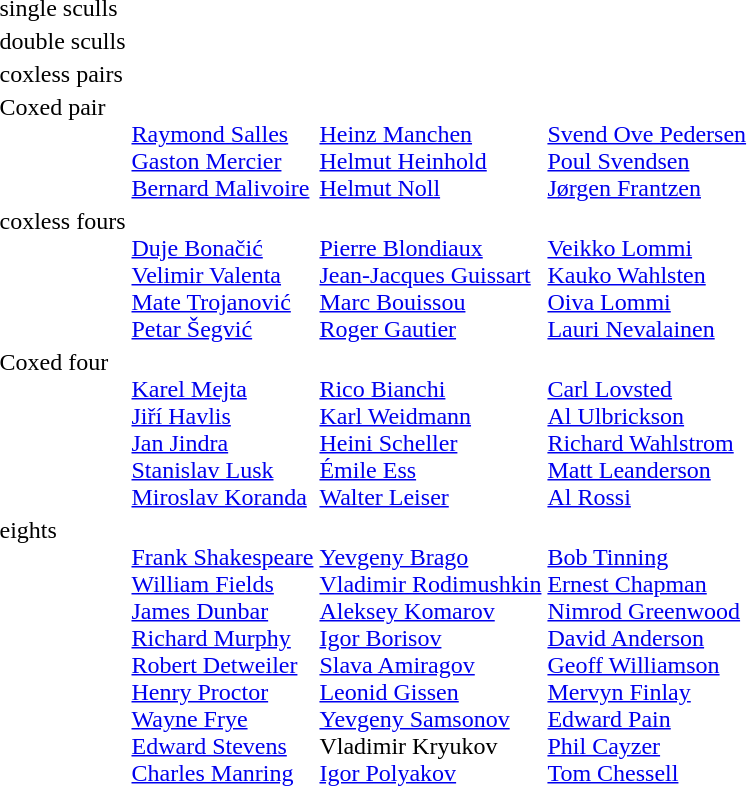<table>
<tr valign="top">
<td>single sculls<br></td>
<td></td>
<td></td>
<td></td>
</tr>
<tr valign="top">
<td>double sculls<br></td>
<td></td>
<td></td>
<td></td>
</tr>
<tr valign="top">
<td>coxless pairs<br></td>
<td></td>
<td></td>
<td></td>
</tr>
<tr valign="top">
<td>Coxed pair<br></td>
<td><br><a href='#'>Raymond Salles</a><br><a href='#'>Gaston Mercier</a><br><a href='#'>Bernard Malivoire</a></td>
<td><br><a href='#'>Heinz Manchen</a><br><a href='#'>Helmut Heinhold</a><br><a href='#'>Helmut Noll</a></td>
<td><br><a href='#'>Svend Ove Pedersen</a><br><a href='#'>Poul Svendsen</a><br><a href='#'>Jørgen Frantzen</a></td>
</tr>
<tr valign="top">
<td>coxless fours<br></td>
<td><br><a href='#'>Duje Bonačić</a><br><a href='#'>Velimir Valenta</a><br><a href='#'>Mate Trojanović</a><br><a href='#'>Petar Šegvić</a></td>
<td><br><a href='#'>Pierre Blondiaux</a><br><a href='#'>Jean-Jacques Guissart</a><br><a href='#'>Marc Bouissou</a><br><a href='#'>Roger Gautier</a></td>
<td><br><a href='#'>Veikko Lommi</a><br><a href='#'>Kauko Wahlsten</a><br><a href='#'>Oiva Lommi</a><br><a href='#'>Lauri Nevalainen</a></td>
</tr>
<tr valign="top">
<td>Coxed four<br></td>
<td><br><a href='#'>Karel Mejta</a><br><a href='#'>Jiří Havlis</a><br><a href='#'>Jan Jindra</a><br><a href='#'>Stanislav Lusk</a><br><a href='#'>Miroslav Koranda</a></td>
<td><br><a href='#'>Rico Bianchi</a><br><a href='#'>Karl Weidmann</a><br><a href='#'>Heini Scheller</a><br><a href='#'>Émile Ess</a><br><a href='#'>Walter Leiser</a></td>
<td><br><a href='#'>Carl Lovsted</a><br><a href='#'>Al Ulbrickson</a><br><a href='#'>Richard Wahlstrom</a><br><a href='#'>Matt Leanderson</a><br><a href='#'>Al Rossi</a></td>
</tr>
<tr valign="top">
<td>eights<br></td>
<td><br><a href='#'>Frank Shakespeare</a><br><a href='#'>William Fields</a><br><a href='#'>James Dunbar</a><br><a href='#'>Richard Murphy</a><br><a href='#'>Robert Detweiler</a><br><a href='#'>Henry Proctor</a><br><a href='#'>Wayne Frye</a><br><a href='#'>Edward Stevens</a><br><a href='#'>Charles Manring</a></td>
<td><br><a href='#'>Yevgeny Brago</a><br><a href='#'>Vladimir Rodimushkin</a><br><a href='#'>Aleksey Komarov</a><br><a href='#'>Igor Borisov</a><br><a href='#'>Slava Amiragov</a><br><a href='#'>Leonid Gissen</a><br><a href='#'>Yevgeny Samsonov</a><br>Vladimir Kryukov<br><a href='#'>Igor Polyakov</a></td>
<td><br><a href='#'>Bob Tinning</a><br><a href='#'>Ernest Chapman</a><br><a href='#'>Nimrod Greenwood</a><br><a href='#'>David Anderson</a><br><a href='#'>Geoff Williamson</a><br><a href='#'>Mervyn Finlay</a><br><a href='#'>Edward Pain</a><br><a href='#'>Phil Cayzer</a><br><a href='#'>Tom Chessell</a></td>
</tr>
</table>
